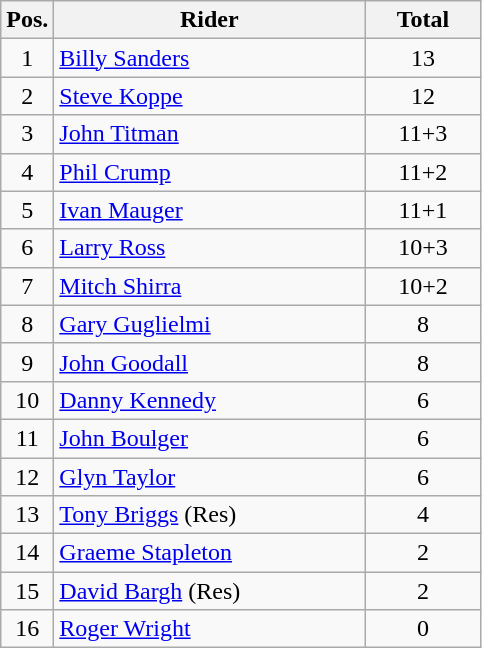<table class=wikitable>
<tr>
<th width=25px>Pos.</th>
<th width=200px>Rider</th>
<th width=70px>Total</th>
</tr>
<tr align=center >
<td>1</td>
<td align=left> <a href='#'>Billy Sanders</a></td>
<td>13</td>
</tr>
<tr align=center >
<td>2</td>
<td align=left> <a href='#'>Steve Koppe</a></td>
<td>12</td>
</tr>
<tr align=center >
<td>3</td>
<td align=left> <a href='#'>John Titman</a></td>
<td>11+3</td>
</tr>
<tr align=center >
<td>4</td>
<td align=left> <a href='#'>Phil Crump</a></td>
<td>11+2</td>
</tr>
<tr align=center >
<td>5</td>
<td align=left> <a href='#'>Ivan Mauger</a></td>
<td>11+1</td>
</tr>
<tr align=center >
<td>6</td>
<td align=left> <a href='#'>Larry Ross</a></td>
<td>10+3</td>
</tr>
<tr align=center >
<td>7</td>
<td align=left> <a href='#'>Mitch Shirra</a></td>
<td>10+2</td>
</tr>
<tr align=center>
<td>8</td>
<td align=left> <a href='#'>Gary Guglielmi</a></td>
<td>8</td>
</tr>
<tr align=center>
<td>9</td>
<td align=left> <a href='#'>John Goodall</a></td>
<td>8</td>
</tr>
<tr align=center>
<td>10</td>
<td align=left> <a href='#'>Danny Kennedy</a></td>
<td>6</td>
</tr>
<tr align=center>
<td>11</td>
<td align=left> <a href='#'>John Boulger</a></td>
<td>6</td>
</tr>
<tr align=center>
<td>12</td>
<td align=left> <a href='#'>Glyn Taylor</a></td>
<td>6</td>
</tr>
<tr align=center>
<td>13</td>
<td align=left> <a href='#'>Tony Briggs</a> (Res)</td>
<td>4</td>
</tr>
<tr align=center>
<td>14</td>
<td align=left> <a href='#'>Graeme Stapleton</a></td>
<td>2</td>
</tr>
<tr align=center>
<td>15</td>
<td align=left> <a href='#'>David Bargh</a> (Res)</td>
<td>2</td>
</tr>
<tr align=center>
<td>16</td>
<td align=left> <a href='#'>Roger Wright</a></td>
<td>0</td>
</tr>
</table>
